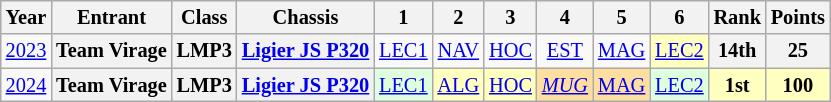<table class="wikitable" style="text-align:center; font-size:85%">
<tr>
<th>Year</th>
<th>Entrant</th>
<th>Class</th>
<th>Chassis</th>
<th>1</th>
<th>2</th>
<th>3</th>
<th>4</th>
<th>5</th>
<th>6</th>
<th>Rank</th>
<th>Points</th>
</tr>
<tr>
<td><a href='#'>2023</a></td>
<th nowrap>Team Virage</th>
<th>LMP3</th>
<th nowrap><a href='#'>Ligier JS P320</a></th>
<td style="background:#;"><a href='#'>LEC1</a></td>
<td style="background:#;"><a href='#'>NAV</a></td>
<td style="background:#;"><a href='#'>HOC</a></td>
<td style="background:#;"><a href='#'>EST</a></td>
<td style="background:#;"><a href='#'>MAG</a></td>
<td style="background:#FFFFBF;"><a href='#'>LEC2</a><br></td>
<th>14th</th>
<th>25</th>
</tr>
<tr>
<td><a href='#'>2024</a></td>
<th nowrap>Team Virage</th>
<th>LMP3</th>
<th nowrap><a href='#'>Ligier JS P320</a></th>
<td style="background:#DFFFDF;"><a href='#'>LEC1</a><br></td>
<td style="background:#FFFFBF;"><a href='#'>ALG</a><br></td>
<td style="background:#FFFFBF;"><a href='#'>HOC</a><br></td>
<td style="background:#FFDF9F;"><em><a href='#'>MUG</a></em><br></td>
<td style="background:#FFDF9F;"><a href='#'>MAG</a><br></td>
<td style="background:#DFFFDF;"><a href='#'>LEC2</a><br></td>
<th style="background:#FFFFBF;">1st</th>
<th style="background:#FFFFBF;">100</th>
</tr>
</table>
